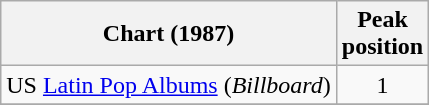<table class="wikitable">
<tr>
<th>Chart (1987)</th>
<th>Peak<br>position</th>
</tr>
<tr>
<td>US <a href='#'>Latin Pop Albums</a> (<em>Billboard</em>)</td>
<td align="center">1</td>
</tr>
<tr>
</tr>
</table>
